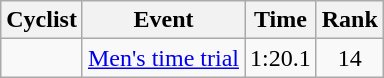<table class="wikitable sortable" style=text-align:center>
<tr>
<th>Cyclist</th>
<th>Event</th>
<th>Time</th>
<th>Rank</th>
</tr>
<tr>
<td align=left></td>
<td align=left><a href='#'>Men's time trial</a></td>
<td>1:20.1</td>
<td>14</td>
</tr>
</table>
